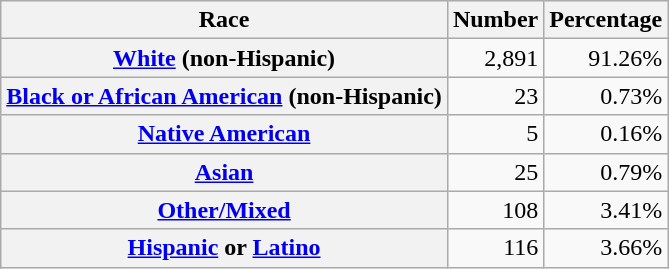<table class="wikitable" style="text-align:right">
<tr>
<th scope="col">Race</th>
<th scope="col">Number</th>
<th scope="col">Percentage</th>
</tr>
<tr>
<th scope="row"><a href='#'>White</a> (non-Hispanic)</th>
<td>2,891</td>
<td>91.26%</td>
</tr>
<tr>
<th scope="row"><a href='#'>Black or African American</a> (non-Hispanic)</th>
<td>23</td>
<td>0.73%</td>
</tr>
<tr>
<th scope="row"><a href='#'>Native American</a></th>
<td>5</td>
<td>0.16%</td>
</tr>
<tr>
<th scope="row"><a href='#'>Asian</a></th>
<td>25</td>
<td>0.79%</td>
</tr>
<tr>
<th scope="row"><a href='#'>Other/Mixed</a></th>
<td>108</td>
<td>3.41%</td>
</tr>
<tr>
<th scope="row"><a href='#'>Hispanic</a> or <a href='#'>Latino</a></th>
<td>116</td>
<td>3.66%</td>
</tr>
</table>
